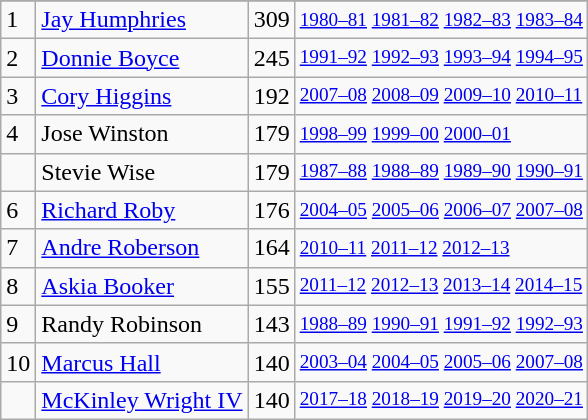<table class="wikitable">
<tr>
</tr>
<tr>
<td>1</td>
<td><a href='#'>Jay Humphries</a></td>
<td>309</td>
<td style="font-size:80%;"><a href='#'>1980–81</a> <a href='#'>1981–82</a> <a href='#'>1982–83</a> <a href='#'>1983–84</a></td>
</tr>
<tr>
<td>2</td>
<td><a href='#'>Donnie Boyce</a></td>
<td>245</td>
<td style="font-size:80%;"><a href='#'>1991–92</a> <a href='#'>1992–93</a> <a href='#'>1993–94</a> <a href='#'>1994–95</a></td>
</tr>
<tr>
<td>3</td>
<td><a href='#'>Cory Higgins</a></td>
<td>192</td>
<td style="font-size:80%;"><a href='#'>2007–08</a> <a href='#'>2008–09</a> <a href='#'>2009–10</a> <a href='#'>2010–11</a></td>
</tr>
<tr>
<td>4</td>
<td>Jose Winston</td>
<td>179</td>
<td style="font-size:80%;"><a href='#'>1998–99</a> <a href='#'>1999–00</a> <a href='#'>2000–01</a></td>
</tr>
<tr>
<td></td>
<td>Stevie Wise</td>
<td>179</td>
<td style="font-size:80%;"><a href='#'>1987–88</a> <a href='#'>1988–89</a> <a href='#'>1989–90</a> <a href='#'>1990–91</a></td>
</tr>
<tr>
<td>6</td>
<td><a href='#'>Richard Roby</a></td>
<td>176</td>
<td style="font-size:80%;"><a href='#'>2004–05</a> <a href='#'>2005–06</a> <a href='#'>2006–07</a> <a href='#'>2007–08</a></td>
</tr>
<tr>
<td>7</td>
<td><a href='#'>Andre Roberson</a></td>
<td>164</td>
<td style="font-size:80%;"><a href='#'>2010–11</a> <a href='#'>2011–12</a> <a href='#'>2012–13</a></td>
</tr>
<tr>
<td>8</td>
<td><a href='#'>Askia Booker</a></td>
<td>155</td>
<td style="font-size:80%;"><a href='#'>2011–12</a> <a href='#'>2012–13</a> <a href='#'>2013–14</a> <a href='#'>2014–15</a></td>
</tr>
<tr>
<td>9</td>
<td>Randy Robinson</td>
<td>143</td>
<td style="font-size:80%;"><a href='#'>1988–89</a> <a href='#'>1990–91</a> <a href='#'>1991–92</a> <a href='#'>1992–93</a></td>
</tr>
<tr>
<td>10</td>
<td><a href='#'>Marcus Hall</a></td>
<td>140</td>
<td style="font-size:80%;"><a href='#'>2003–04</a> <a href='#'>2004–05</a> <a href='#'>2005–06</a> <a href='#'>2007–08</a></td>
</tr>
<tr>
<td></td>
<td><a href='#'>McKinley Wright IV</a></td>
<td>140</td>
<td style="font-size:80%;"><a href='#'>2017–18</a> <a href='#'>2018–19</a> <a href='#'>2019–20</a> <a href='#'>2020–21</a></td>
</tr>
</table>
